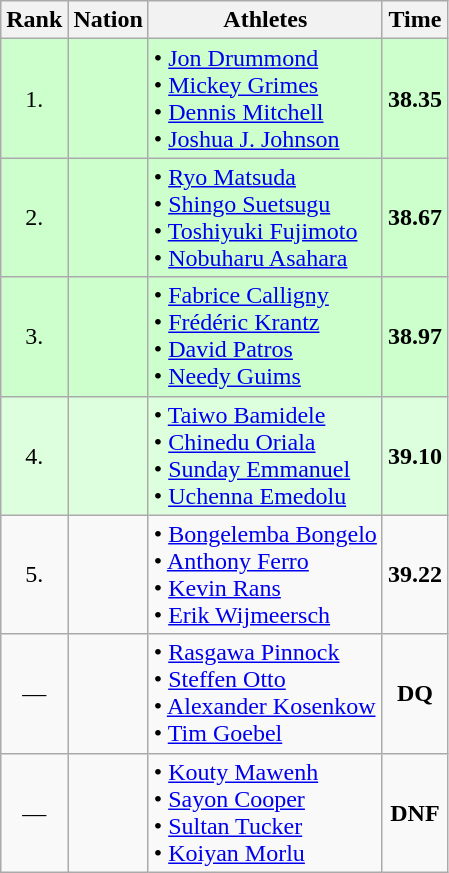<table class="wikitable" style="text-align:center">
<tr>
<th>Rank</th>
<th>Nation</th>
<th>Athletes</th>
<th>Time</th>
</tr>
<tr style="background:#ccffcc;">
<td>1.</td>
<td align=left></td>
<td align=left>• <a href='#'>Jon Drummond</a><br>• <a href='#'>Mickey Grimes</a><br>• <a href='#'>Dennis Mitchell</a><br>• <a href='#'>Joshua J. Johnson</a></td>
<td><strong>38.35</strong></td>
</tr>
<tr style="background:#ccffcc;">
<td>2.</td>
<td align=left></td>
<td align=left>• <a href='#'>Ryo Matsuda</a><br>• <a href='#'>Shingo Suetsugu</a><br>• <a href='#'>Toshiyuki Fujimoto</a><br>• <a href='#'>Nobuharu Asahara</a></td>
<td><strong>38.67</strong></td>
</tr>
<tr style="background:#ccffcc;">
<td>3.</td>
<td align=left></td>
<td align=left>• <a href='#'>Fabrice Calligny</a><br>• <a href='#'>Frédéric Krantz</a><br>• <a href='#'>David Patros</a><br>• <a href='#'>Needy Guims</a></td>
<td><strong>38.97</strong></td>
</tr>
<tr style="background:#ddffdd;">
<td>4.</td>
<td align=left></td>
<td align=left>• <a href='#'>Taiwo Bamidele</a><br>• <a href='#'>Chinedu Oriala</a><br>• <a href='#'>Sunday Emmanuel</a><br>• <a href='#'>Uchenna Emedolu</a></td>
<td><strong>39.10</strong></td>
</tr>
<tr>
<td>5.</td>
<td align=left></td>
<td align=left>• <a href='#'>Bongelemba Bongelo</a><br>• <a href='#'>Anthony Ferro</a><br>• <a href='#'>Kevin Rans</a><br>• <a href='#'>Erik Wijmeersch</a></td>
<td><strong>39.22</strong></td>
</tr>
<tr>
<td>—</td>
<td align=left></td>
<td align=left>• <a href='#'>Rasgawa Pinnock</a><br>• <a href='#'>Steffen Otto</a><br>• <a href='#'>Alexander Kosenkow</a><br>• <a href='#'>Tim Goebel</a></td>
<td><strong>DQ</strong></td>
</tr>
<tr>
<td>—</td>
<td align=left></td>
<td align=left>• <a href='#'>Kouty Mawenh</a><br>• <a href='#'>Sayon Cooper</a><br>• <a href='#'>Sultan Tucker</a><br>• <a href='#'>Koiyan Morlu</a></td>
<td><strong>DNF</strong></td>
</tr>
</table>
